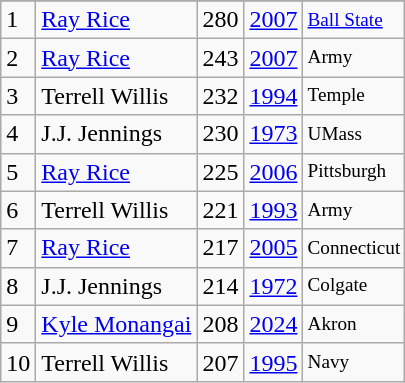<table class="wikitable">
<tr>
</tr>
<tr>
<td>1</td>
<td><a href='#'>Ray Rice</a></td>
<td>280</td>
<td><a href='#'>2007</a></td>
<td style="font-size:80%;"><a href='#'>Ball State</a></td>
</tr>
<tr>
<td>2</td>
<td><a href='#'>Ray Rice</a></td>
<td>243</td>
<td><a href='#'>2007</a></td>
<td style="font-size:80%;">Army</td>
</tr>
<tr>
<td>3</td>
<td>Terrell Willis</td>
<td>232</td>
<td><a href='#'>1994</a></td>
<td style="font-size:80%;">Temple</td>
</tr>
<tr>
<td>4</td>
<td>J.J. Jennings</td>
<td>230</td>
<td><a href='#'>1973</a></td>
<td style="font-size:80%;">UMass</td>
</tr>
<tr>
<td>5</td>
<td><a href='#'>Ray Rice</a></td>
<td>225</td>
<td><a href='#'>2006</a></td>
<td style="font-size:80%;">Pittsburgh</td>
</tr>
<tr>
<td>6</td>
<td>Terrell Willis</td>
<td>221</td>
<td><a href='#'>1993</a></td>
<td style="font-size:80%;">Army</td>
</tr>
<tr>
<td>7</td>
<td><a href='#'>Ray Rice</a></td>
<td>217</td>
<td><a href='#'>2005</a></td>
<td style="font-size:80%;">Connecticut</td>
</tr>
<tr>
<td>8</td>
<td>J.J. Jennings</td>
<td>214</td>
<td><a href='#'>1972</a></td>
<td style="font-size:80%;">Colgate</td>
</tr>
<tr>
<td>9</td>
<td><a href='#'>Kyle Monangai</a></td>
<td>208</td>
<td><a href='#'>2024</a></td>
<td style="font-size:80%;">Akron</td>
</tr>
<tr>
<td>10</td>
<td>Terrell Willis</td>
<td>207</td>
<td><a href='#'>1995</a></td>
<td style="font-size:80%;">Navy</td>
</tr>
</table>
